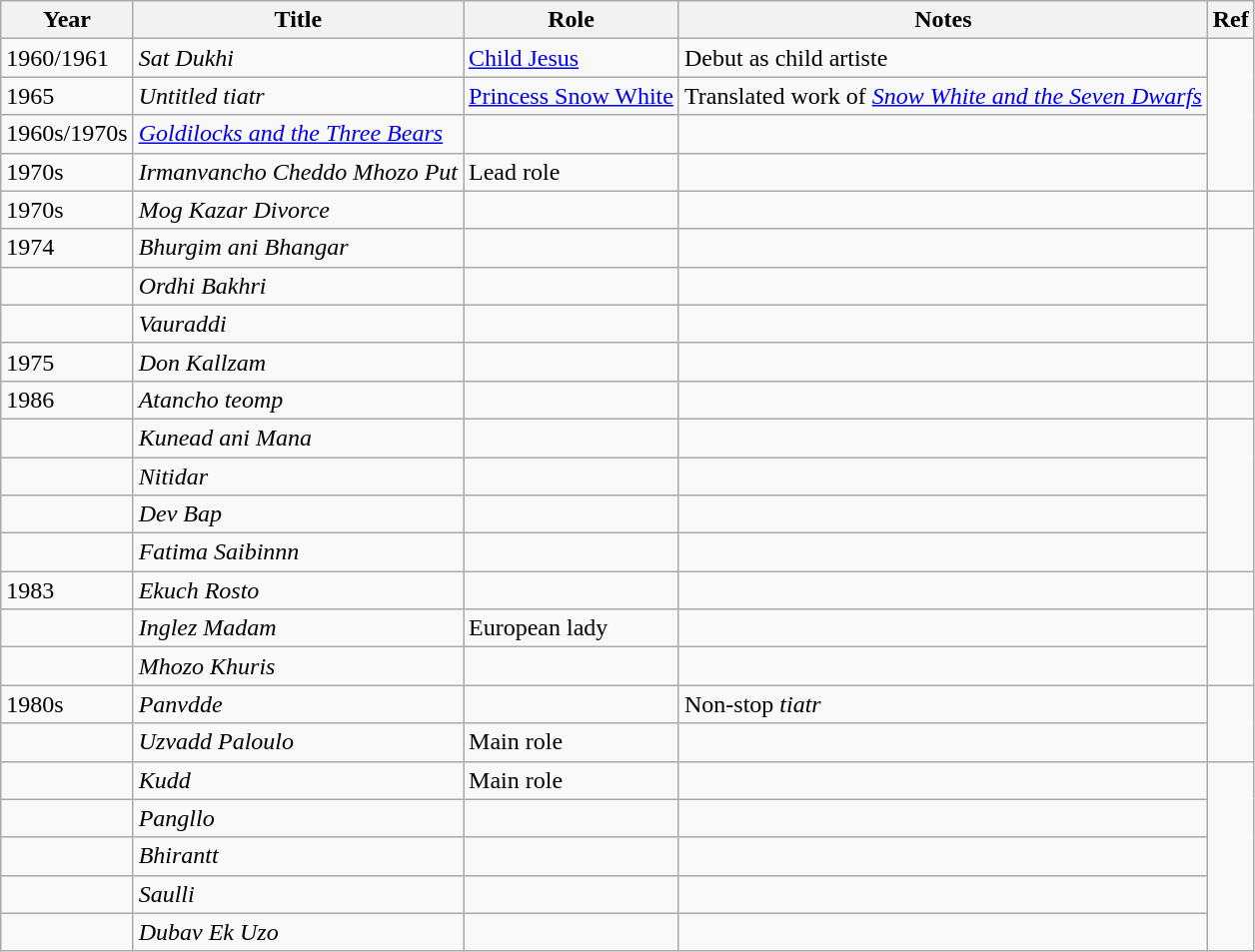<table class="wikitable sortable">
<tr>
<th>Year</th>
<th>Title</th>
<th>Role</th>
<th>Notes</th>
<th>Ref</th>
</tr>
<tr>
<td>1960/1961</td>
<td><em>Sat Dukhi</em></td>
<td><a href='#'>Child Jesus</a></td>
<td>Debut as child artiste</td>
<td rowspan="4"></td>
</tr>
<tr>
<td>1965</td>
<td><em>Untitled tiatr</em></td>
<td><a href='#'>Princess Snow White</a></td>
<td>Translated work of <em><a href='#'>Snow White and the Seven Dwarfs</a></em></td>
</tr>
<tr>
<td>1960s/1970s</td>
<td><em><a href='#'>Goldilocks and the Three Bears</a></em></td>
<td></td>
</tr>
<tr>
<td>1970s</td>
<td><em>Irmanvancho Cheddo Mhozo Put</em></td>
<td>Lead role</td>
<td></td>
</tr>
<tr>
<td>1970s</td>
<td><em>Mog Kazar Divorce</em></td>
<td></td>
<td></td>
<td></td>
</tr>
<tr>
<td>1974</td>
<td><em>Bhurgim ani Bhangar</em></td>
<td></td>
<td></td>
<td rowspan="3"></td>
</tr>
<tr>
<td></td>
<td><em>Ordhi Bakhri</em></td>
<td></td>
<td></td>
</tr>
<tr>
<td></td>
<td><em>Vauraddi</em></td>
<td></td>
<td></td>
</tr>
<tr>
<td>1975</td>
<td><em>Don Kallzam</em></td>
<td></td>
<td></td>
<td></td>
</tr>
<tr>
<td>1986</td>
<td><em>Atancho teomp</em></td>
<td></td>
<td></td>
<td></td>
</tr>
<tr>
<td></td>
<td><em>Kunead ani Mana</em></td>
<td></td>
<td></td>
<td rowspan="4"></td>
</tr>
<tr>
<td></td>
<td><em>Nitidar</em></td>
<td></td>
<td></td>
</tr>
<tr>
<td></td>
<td><em>Dev Bap</em></td>
<td></td>
<td></td>
</tr>
<tr>
<td></td>
<td><em>Fatima Saibinnn</em></td>
<td></td>
<td></td>
</tr>
<tr>
<td>1983</td>
<td><em>Ekuch Rosto</em></td>
<td></td>
<td></td>
<td></td>
</tr>
<tr>
<td></td>
<td><em>Inglez Madam</em></td>
<td>European lady</td>
<td></td>
<td rowspan="2"></td>
</tr>
<tr>
<td></td>
<td><em>Mhozo Khuris</em></td>
<td></td>
<td></td>
</tr>
<tr>
<td>1980s</td>
<td><em>Panvdde</em></td>
<td></td>
<td>Non-stop <em>tiatr</em></td>
<td rowspan="2"></td>
</tr>
<tr>
<td></td>
<td><em>Uzvadd Paloulo</em></td>
<td>Main role</td>
<td></td>
</tr>
<tr>
<td></td>
<td><em>Kudd</em></td>
<td>Main role</td>
<td></td>
<td rowspan="5"></td>
</tr>
<tr>
<td></td>
<td><em>Pangllo</em></td>
<td></td>
<td></td>
</tr>
<tr>
<td></td>
<td><em>Bhirantt</em></td>
<td></td>
<td></td>
</tr>
<tr>
<td></td>
<td><em>Saulli</em></td>
<td></td>
<td></td>
</tr>
<tr>
<td></td>
<td><em>Dubav Ek Uzo</em></td>
<td></td>
<td></td>
</tr>
</table>
